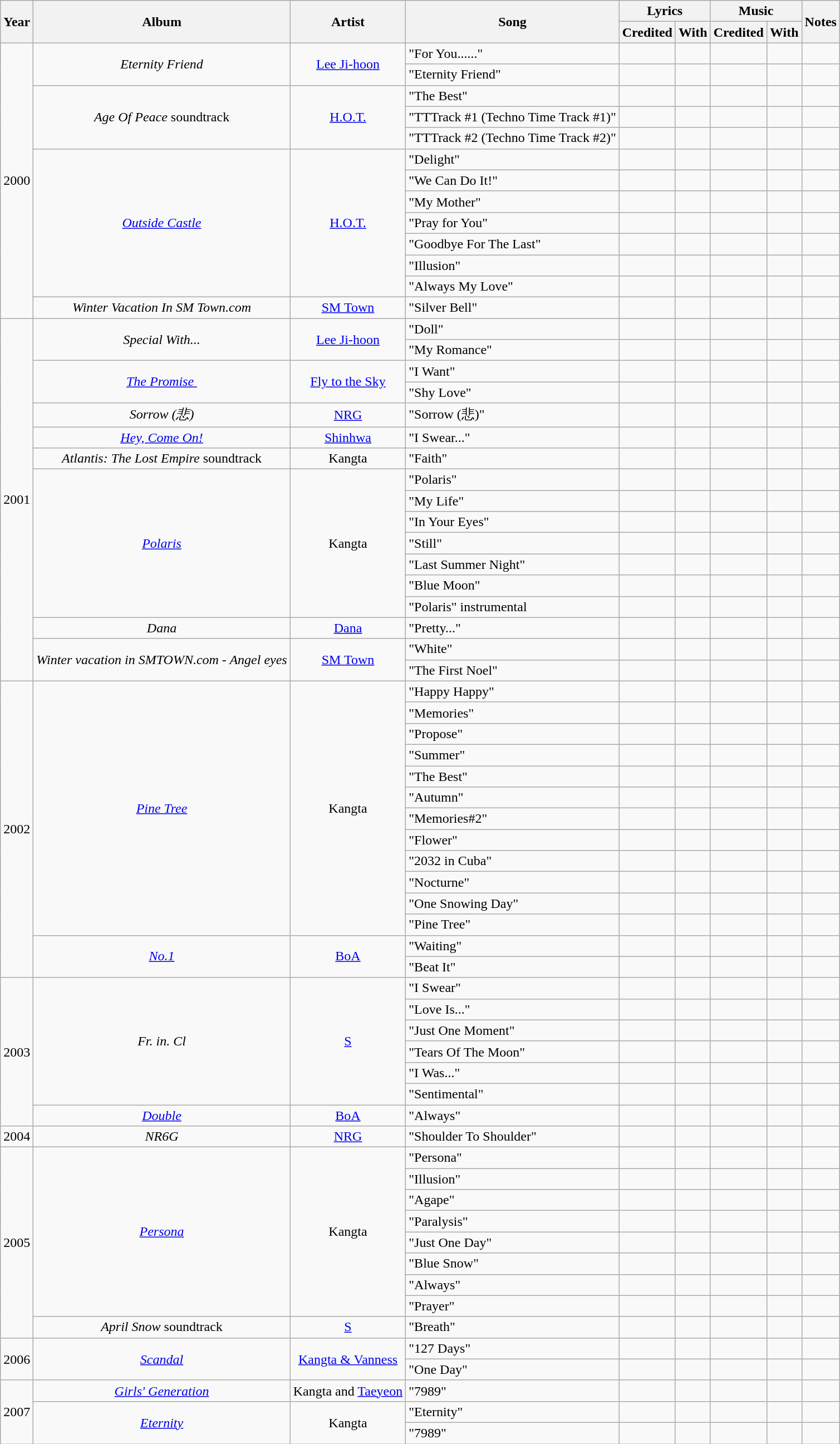<table class="wikitable">
<tr>
<th rowspan="2">Year</th>
<th rowspan="2">Album</th>
<th rowspan="2">Artist</th>
<th rowspan="2">Song</th>
<th colspan="2">Lyrics</th>
<th colspan="2">Music</th>
<th rowspan="2">Notes</th>
</tr>
<tr>
<th>Credited</th>
<th>With</th>
<th>Credited</th>
<th>With</th>
</tr>
<tr>
<td rowspan="13">2000</td>
<td rowspan="2" style="text-align:center;"><em>Eternity Friend</em></td>
<td rowspan="2" style="text-align:center;"><a href='#'>Lee Ji-hoon</a></td>
<td>"For You......"</td>
<td></td>
<td></td>
<td></td>
<td></td>
<td></td>
</tr>
<tr>
<td>"Eternity Friend"</td>
<td></td>
<td></td>
<td></td>
<td></td>
<td></td>
</tr>
<tr>
<td rowspan="3" style="text-align:center;"><em>Age Of Peace</em> soundtrack</td>
<td rowspan="3" style="text-align:center;"><a href='#'>H.O.T.</a></td>
<td>"The Best"</td>
<td></td>
<td></td>
<td></td>
<td></td>
<td></td>
</tr>
<tr>
<td>"TTTrack #1 (Techno Time Track #1)"</td>
<td></td>
<td></td>
<td></td>
<td></td>
<td></td>
</tr>
<tr>
<td>"TTTrack #2 (Techno Time Track #2)"</td>
<td></td>
<td></td>
<td></td>
<td></td>
<td></td>
</tr>
<tr>
<td rowspan="7" style="text-align:center;"><em><a href='#'>Outside Castle</a></em></td>
<td rowspan="7" style="text-align:center;"><a href='#'>H.O.T.</a></td>
<td>"Delight"</td>
<td></td>
<td></td>
<td></td>
<td></td>
<td></td>
</tr>
<tr>
<td>"We Can Do It!"</td>
<td></td>
<td></td>
<td></td>
<td></td>
<td></td>
</tr>
<tr>
<td>"My Mother"</td>
<td></td>
<td></td>
<td></td>
<td></td>
<td></td>
</tr>
<tr>
<td>"Pray for You"</td>
<td></td>
<td></td>
<td></td>
<td></td>
<td></td>
</tr>
<tr>
<td>"Goodbye For The Last"</td>
<td></td>
<td></td>
<td></td>
<td></td>
<td></td>
</tr>
<tr>
<td>"Illusion"</td>
<td></td>
<td></td>
<td></td>
<td></td>
<td></td>
</tr>
<tr>
<td>"Always My Love"</td>
<td></td>
<td></td>
<td></td>
<td></td>
<td></td>
</tr>
<tr>
<td style="text-align:center;"><em>Winter Vacation In SM Town.com</em></td>
<td style="text-align:center;"><a href='#'>SM Town</a></td>
<td>"Silver Bell"</td>
<td></td>
<td></td>
<td></td>
<td></td>
<td></td>
</tr>
<tr>
<td rowspan=17>2001</td>
<td rowspan="2" style="text-align:center;"><em>Special With...</em></td>
<td rowspan="2" style="text-align:center;"><a href='#'>Lee Ji-hoon</a></td>
<td>"Doll"</td>
<td></td>
<td></td>
<td></td>
<td></td>
<td></td>
</tr>
<tr>
<td>"My Romance"</td>
<td></td>
<td></td>
<td></td>
<td></td>
<td></td>
</tr>
<tr>
<td rowspan="2" style="text-align:center;"><em><a href='#'>The Promise </a></em></td>
<td rowspan="2" style="text-align:center;"><a href='#'>Fly to the Sky</a></td>
<td>"I Want"</td>
<td></td>
<td></td>
<td></td>
<td></td>
<td></td>
</tr>
<tr>
<td>"Shy Love"</td>
<td></td>
<td></td>
<td></td>
<td></td>
<td></td>
</tr>
<tr>
<td style="text-align:center;"><em>Sorrow (悲)</em></td>
<td style="text-align:center;"><a href='#'>NRG</a></td>
<td>"Sorrow (悲)"</td>
<td></td>
<td></td>
<td></td>
<td></td>
<td></td>
</tr>
<tr>
<td style="text-align:center;"><em><a href='#'>Hey, Come On!</a></em></td>
<td style="text-align:center;"><a href='#'>Shinhwa</a></td>
<td>"I Swear..."</td>
<td></td>
<td></td>
<td></td>
<td></td>
<td></td>
</tr>
<tr>
<td style="text-align:center;"><em>Atlantis: The Lost Empire</em> soundtrack</td>
<td style="text-align:center;">Kangta</td>
<td>"Faith"</td>
<td></td>
<td></td>
<td></td>
<td></td>
<td></td>
</tr>
<tr>
<td rowspan="7" style="text-align:center;"><em><a href='#'>Polaris</a></em></td>
<td rowspan="7" style="text-align:center;">Kangta</td>
<td>"Polaris"</td>
<td></td>
<td></td>
<td></td>
<td></td>
<td></td>
</tr>
<tr>
<td>"My Life"</td>
<td></td>
<td></td>
<td></td>
<td></td>
<td></td>
</tr>
<tr>
<td>"In Your Eyes"</td>
<td></td>
<td></td>
<td></td>
<td></td>
<td></td>
</tr>
<tr>
<td>"Still"</td>
<td></td>
<td></td>
<td></td>
<td></td>
<td></td>
</tr>
<tr>
<td>"Last Summer Night"</td>
<td></td>
<td></td>
<td></td>
<td></td>
<td></td>
</tr>
<tr>
<td>"Blue Moon"</td>
<td></td>
<td></td>
<td></td>
<td></td>
<td></td>
</tr>
<tr>
<td>"Polaris" instrumental</td>
<td></td>
<td></td>
<td></td>
<td></td>
<td></td>
</tr>
<tr>
<td style="text-align:center;"><em>Dana</em></td>
<td style="text-align:center;"><a href='#'>Dana</a></td>
<td>"Pretty..."</td>
<td></td>
<td></td>
<td></td>
<td></td>
<td></td>
</tr>
<tr>
<td rowspan="2" style="text-align:center;"><em>Winter vacation in SMTOWN.com - Angel eyes</em></td>
<td rowspan="2" style="text-align:center;"><a href='#'>SM Town</a></td>
<td>"White"</td>
<td></td>
<td></td>
<td></td>
<td></td>
<td></td>
</tr>
<tr>
<td>"The First Noel"</td>
<td></td>
<td></td>
<td></td>
<td></td>
<td></td>
</tr>
<tr>
<td rowspan=14>2002</td>
<td rowspan="12" style="text-align:center;"><em><a href='#'>Pine Tree</a></em></td>
<td rowspan="12" style="text-align:center;">Kangta</td>
<td>"Happy Happy"</td>
<td></td>
<td></td>
<td></td>
<td></td>
<td></td>
</tr>
<tr>
<td>"Memories"</td>
<td></td>
<td></td>
<td></td>
<td></td>
<td></td>
</tr>
<tr>
<td>"Propose"</td>
<td></td>
<td></td>
<td></td>
<td></td>
<td></td>
</tr>
<tr>
<td>"Summer"</td>
<td></td>
<td></td>
<td></td>
<td></td>
<td></td>
</tr>
<tr>
<td>"The Best"</td>
<td></td>
<td></td>
<td></td>
<td></td>
<td></td>
</tr>
<tr>
<td>"Autumn"</td>
<td></td>
<td></td>
<td></td>
<td></td>
<td></td>
</tr>
<tr>
<td>"Memories#2"</td>
<td></td>
<td></td>
<td></td>
<td></td>
<td></td>
</tr>
<tr>
<td>"Flower"</td>
<td></td>
<td></td>
<td></td>
<td></td>
<td></td>
</tr>
<tr>
<td>"2032 in Cuba"</td>
<td></td>
<td></td>
<td></td>
<td></td>
<td></td>
</tr>
<tr>
<td>"Nocturne"</td>
<td></td>
<td></td>
<td></td>
<td></td>
<td></td>
</tr>
<tr>
<td>"One Snowing Day"</td>
<td></td>
<td></td>
<td></td>
<td></td>
<td></td>
</tr>
<tr>
<td>"Pine Tree"</td>
<td></td>
<td></td>
<td></td>
<td></td>
<td></td>
</tr>
<tr>
<td rowspan="2" style="text-align:center;"><em><a href='#'>No.1</a></em></td>
<td rowspan="2" style="text-align:center;"><a href='#'>BoA</a></td>
<td>"Waiting"</td>
<td></td>
<td></td>
<td></td>
<td></td>
<td></td>
</tr>
<tr>
<td>"Beat It"</td>
<td></td>
<td></td>
<td></td>
<td></td>
<td></td>
</tr>
<tr>
<td rowspan=7>2003</td>
<td rowspan="6" style="text-align:center;"><em>Fr. in. Cl</em></td>
<td rowspan="6" style="text-align:center;"><a href='#'>S</a></td>
<td>"I Swear"</td>
<td></td>
<td></td>
<td></td>
<td></td>
<td></td>
</tr>
<tr>
<td>"Love Is..."</td>
<td></td>
<td></td>
<td></td>
<td></td>
<td></td>
</tr>
<tr>
<td>"Just One Moment"</td>
<td></td>
<td></td>
<td></td>
<td></td>
<td></td>
</tr>
<tr>
<td>"Tears Of The Moon"</td>
<td></td>
<td></td>
<td></td>
<td></td>
<td></td>
</tr>
<tr>
<td>"I Was..."</td>
<td></td>
<td></td>
<td></td>
<td></td>
<td></td>
</tr>
<tr>
<td>"Sentimental"</td>
<td></td>
<td></td>
<td></td>
<td></td>
<td></td>
</tr>
<tr>
<td style="text-align:center;"><em><a href='#'>Double</a></em></td>
<td style="text-align:center;"><a href='#'>BoA</a></td>
<td>"Always"</td>
<td></td>
<td></td>
<td></td>
<td></td>
<td></td>
</tr>
<tr>
<td>2004</td>
<td style="text-align:center;"><em>NR6G</em></td>
<td style="text-align:center;"><a href='#'>NRG</a></td>
<td>"Shoulder To Shoulder"</td>
<td></td>
<td></td>
<td></td>
<td></td>
<td></td>
</tr>
<tr>
<td rowspan=9>2005</td>
<td rowspan="8" style="text-align:center;"><em><a href='#'>Persona</a></em></td>
<td rowspan="8" style="text-align:center;">Kangta</td>
<td>"Persona"</td>
<td></td>
<td></td>
<td></td>
<td></td>
<td></td>
</tr>
<tr>
<td>"Illusion"</td>
<td></td>
<td></td>
<td></td>
<td></td>
<td></td>
</tr>
<tr>
<td>"Agape"</td>
<td></td>
<td></td>
<td></td>
<td></td>
<td></td>
</tr>
<tr>
<td>"Paralysis"</td>
<td></td>
<td></td>
<td></td>
<td></td>
<td></td>
</tr>
<tr>
<td>"Just One Day"</td>
<td></td>
<td></td>
<td></td>
<td></td>
<td></td>
</tr>
<tr>
<td>"Blue Snow"</td>
<td></td>
<td></td>
<td></td>
<td></td>
<td></td>
</tr>
<tr>
<td>"Always"</td>
<td></td>
<td></td>
<td></td>
<td></td>
<td></td>
</tr>
<tr>
<td>"Prayer"</td>
<td></td>
<td></td>
<td></td>
<td></td>
<td></td>
</tr>
<tr>
<td style="text-align:center;"><em>April Snow</em> soundtrack</td>
<td style="text-align:center;"><a href='#'>S</a></td>
<td>"Breath"</td>
<td></td>
<td></td>
<td></td>
<td></td>
<td></td>
</tr>
<tr>
<td rowspan=2>2006</td>
<td rowspan="2" style="text-align:center;"><em><a href='#'>Scandal</a></em></td>
<td rowspan="2" style="text-align:center;"><a href='#'>Kangta & Vanness</a></td>
<td>"127 Days"</td>
<td></td>
<td></td>
<td></td>
<td></td>
<td></td>
</tr>
<tr>
<td>"One Day"</td>
<td></td>
<td></td>
<td></td>
<td></td>
<td></td>
</tr>
<tr>
<td rowspan=3>2007</td>
<td style="text-align:center;"><em><a href='#'>Girls' Generation</a></em></td>
<td style="text-align:center;">Kangta and <a href='#'>Taeyeon</a></td>
<td>"7989"</td>
<td></td>
<td></td>
<td></td>
<td></td>
<td></td>
</tr>
<tr>
<td rowspan="2" style="text-align:center;"><em><a href='#'>Eternity</a></em></td>
<td rowspan="2" style="text-align:center;">Kangta</td>
<td>"Eternity"</td>
<td></td>
<td></td>
<td></td>
<td></td>
<td></td>
</tr>
<tr>
<td>"7989"</td>
<td></td>
<td></td>
<td></td>
<td></td>
<td></td>
</tr>
</table>
